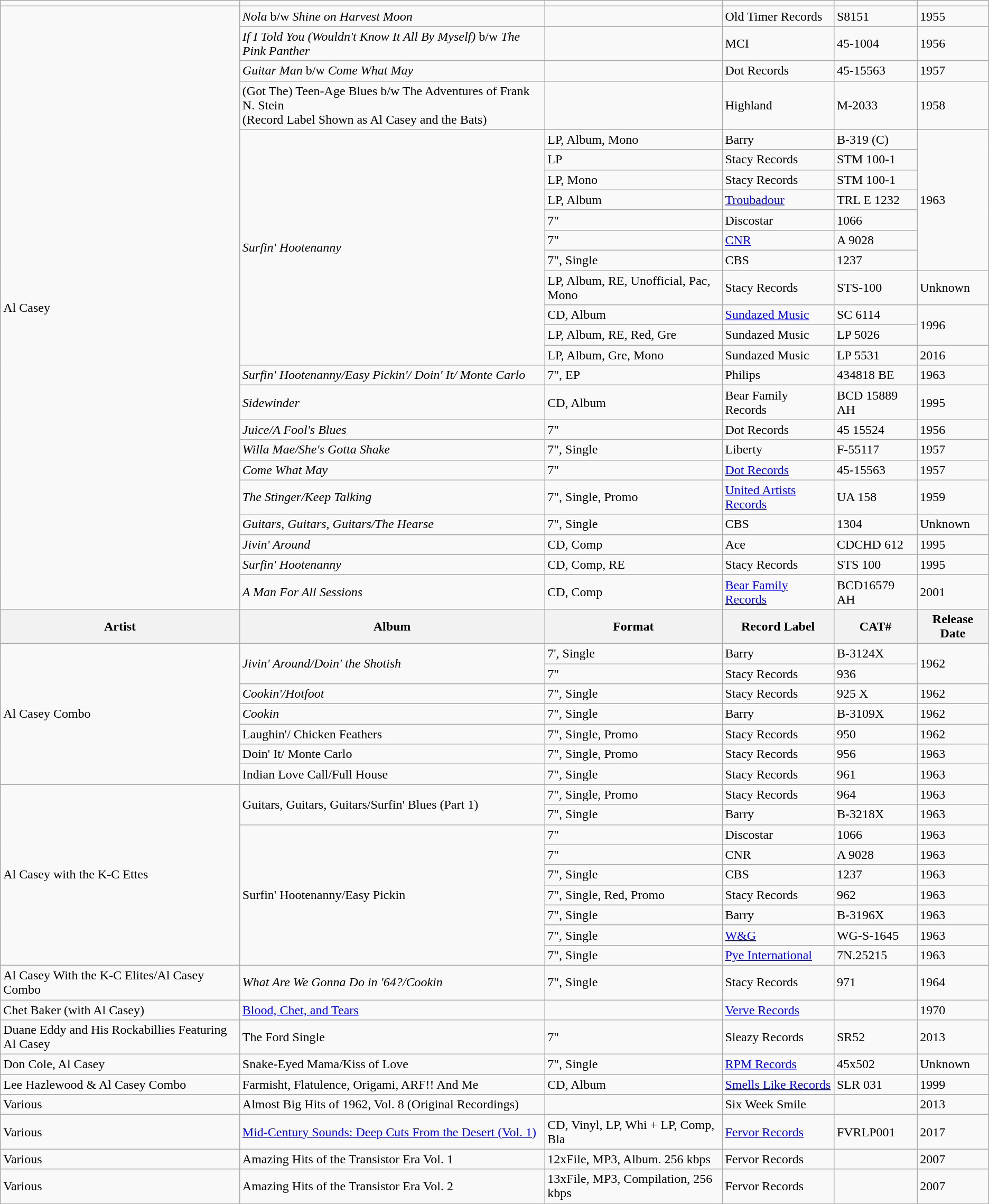<table class="wikitable">
<tr>
<td></td>
<td></td>
<td></td>
<td></td>
<td></td>
<td></td>
</tr>
<tr>
<td rowspan="25">Al Casey</td>
<td><em>Nola</em> b/w <em>Shine on Harvest Moon</em></td>
<td></td>
<td>Old Timer Records</td>
<td>S8151</td>
<td>1955</td>
</tr>
<tr>
<td><em>If I Told You (Wouldn't Know It All By Myself)</em> b/w <em>The Pink Panther</em></td>
<td></td>
<td>MCI</td>
<td>45-1004</td>
<td>1956</td>
</tr>
<tr>
<td><em>Guitar Man</em> b/w <em>Come What May</em></td>
<td></td>
<td>Dot Records</td>
<td>45-15563</td>
<td>1957</td>
</tr>
<tr>
<td>(Got The) Teen-Age Blues b/w The Adventures of Frank N. Stein<br>(Record Label Shown as Al Casey and the Bats)</td>
<td></td>
<td>Highland</td>
<td>M-2033</td>
<td>1958</td>
</tr>
<tr>
<td rowspan="11"><em>Surfin' Hootenanny</em></td>
<td>LP, Album, Mono</td>
<td>Barry</td>
<td>B-319 (C)</td>
<td rowspan="7">1963</td>
</tr>
<tr>
<td>LP</td>
<td>Stacy Records</td>
<td>STM 100-1</td>
</tr>
<tr>
<td>LP, Mono</td>
<td>Stacy Records</td>
<td>STM 100-1</td>
</tr>
<tr>
<td>LP, Album</td>
<td><a href='#'>Troubadour</a></td>
<td>TRL E 1232</td>
</tr>
<tr>
<td>7"</td>
<td>Discostar</td>
<td>1066</td>
</tr>
<tr>
<td>7"</td>
<td><a href='#'>CNR</a></td>
<td>A 9028</td>
</tr>
<tr>
<td>7", Single</td>
<td>CBS</td>
<td>1237</td>
</tr>
<tr>
<td>LP, Album, RE, Unofficial, Pac, Mono</td>
<td>Stacy Records</td>
<td>STS-100</td>
<td>Unknown</td>
</tr>
<tr>
<td>CD, Album</td>
<td><a href='#'>Sundazed Music</a></td>
<td>SC 6114</td>
<td rowspan="2">1996</td>
</tr>
<tr>
<td>LP, Album, RE, Red, Gre</td>
<td>Sundazed Music</td>
<td>LP 5026</td>
</tr>
<tr>
<td>LP, Album, Gre, Mono</td>
<td>Sundazed Music</td>
<td>LP 5531</td>
<td>2016</td>
</tr>
<tr>
<td><em>Surfin' Hootenanny/Easy Pickin'/ Doin' It/ Monte Carlo</em></td>
<td>7", EP</td>
<td>Philips</td>
<td>434818 BE</td>
<td>1963</td>
</tr>
<tr>
<td><em>Sidewinder</em></td>
<td>CD, Album</td>
<td>Bear Family Records</td>
<td>BCD 15889 AH</td>
<td>1995</td>
</tr>
<tr>
<td><em>Juice/A Fool's Blues</em></td>
<td>7"</td>
<td>Dot Records</td>
<td>45 15524</td>
<td>1956</td>
</tr>
<tr>
<td><em>Willa Mae/She's Gotta Shake</em></td>
<td>7", Single</td>
<td>Liberty</td>
<td>F-55117</td>
<td>1957</td>
</tr>
<tr>
<td><em>Come What May</em></td>
<td>7"</td>
<td><a href='#'>Dot Records</a></td>
<td>45-15563</td>
<td>1957</td>
</tr>
<tr>
<td><em>The Stinger/Keep Talking</em></td>
<td>7", Single, Promo</td>
<td><a href='#'>United Artists Records</a></td>
<td>UA 158</td>
<td>1959</td>
</tr>
<tr>
<td><em>Guitars, Guitars, Guitars/The Hearse</em></td>
<td>7", Single</td>
<td>CBS</td>
<td>1304</td>
<td>Unknown</td>
</tr>
<tr>
<td><em>Jivin' Around</em></td>
<td>CD, Comp</td>
<td>Ace</td>
<td>CDCHD 612</td>
<td>1995</td>
</tr>
<tr>
<td><em>Surfin' Hootenanny</em></td>
<td>CD, Comp, RE</td>
<td>Stacy Records</td>
<td>STS 100</td>
<td>1995</td>
</tr>
<tr>
<td><em>A Man For All Sessions</em></td>
<td>CD, Comp</td>
<td><a href='#'>Bear Family Records</a></td>
<td>BCD16579 AH</td>
<td>2001</td>
</tr>
<tr>
<th>Artist</th>
<th>Album</th>
<th>Format</th>
<th>Record Label</th>
<th>CAT#</th>
<th>Release Date</th>
</tr>
<tr>
<td rowspan="7">Al Casey Combo</td>
<td rowspan="2"><em>Jivin' Around/Doin' the Shotish</em></td>
<td>7', Single</td>
<td>Barry</td>
<td>B-3124X</td>
<td rowspan="2">1962</td>
</tr>
<tr>
<td>7"</td>
<td>Stacy Records</td>
<td>936</td>
</tr>
<tr>
<td><em>Cookin'/Hotfoot</em></td>
<td>7", Single</td>
<td>Stacy Records</td>
<td>925 X</td>
<td>1962</td>
</tr>
<tr>
<td><em>Cookin<strong></td>
<td>7", Single</td>
<td>Barry</td>
<td>B-3109X</td>
<td>1962</td>
</tr>
<tr>
<td></em>Laughin'/ Chicken Feathers<em></td>
<td>7", Single, Promo</td>
<td>Stacy Records</td>
<td>950</td>
<td>1962</td>
</tr>
<tr>
<td></em>Doin' It/ Monte Carlo<em></td>
<td>7", Single, Promo</td>
<td>Stacy Records</td>
<td>956</td>
<td>1963</td>
</tr>
<tr>
<td></em>Indian Love Call/Full House<em></td>
<td>7", Single</td>
<td>Stacy Records</td>
<td>961</td>
<td>1963</td>
</tr>
<tr>
<td rowspan="9">Al Casey with the K-C Ettes</td>
<td rowspan="2"></em>Guitars, Guitars, Guitars/Surfin' Blues (Part 1)<em></td>
<td>7", Single, Promo</td>
<td>Stacy Records</td>
<td>964</td>
<td>1963</td>
</tr>
<tr>
<td>7", Single</td>
<td>Barry</td>
<td>B-3218X</td>
<td>1963</td>
</tr>
<tr>
<td rowspan="7"></em>Surfin' Hootenanny/Easy Pickin</strong></td>
<td>7"</td>
<td>Discostar</td>
<td>1066</td>
<td>1963</td>
</tr>
<tr>
<td>7"</td>
<td>CNR</td>
<td>A 9028</td>
<td>1963</td>
</tr>
<tr>
<td>7", Single</td>
<td>CBS</td>
<td>1237</td>
<td>1963</td>
</tr>
<tr>
<td>7", Single, Red, Promo</td>
<td>Stacy Records</td>
<td>962</td>
<td>1963</td>
</tr>
<tr>
<td>7", Single</td>
<td>Barry</td>
<td>B-3196X</td>
<td>1963</td>
</tr>
<tr>
<td>7", Single</td>
<td><a href='#'>W&G</a></td>
<td>WG-S-1645</td>
<td>1963</td>
</tr>
<tr>
<td>7", Single</td>
<td><a href='#'>Pye International</a></td>
<td>7N.25215</td>
<td>1963</td>
</tr>
<tr>
<td>Al Casey With the K-C Elites/Al Casey Combo</td>
<td><em>What Are We Gonna Do in '64?/Cookin<strong></td>
<td>7", Single</td>
<td>Stacy Records</td>
<td>971</td>
<td>1964</td>
</tr>
<tr>
<td>Chet Baker (with Al Casey)</td>
<td></em><a href='#'>Blood, Chet, and Tears</a><em></td>
<td></td>
<td><a href='#'>Verve Records</a></td>
<td></td>
<td>1970</td>
</tr>
<tr>
<td>Duane Eddy and His Rockabillies Featuring Al Casey</td>
<td></em>The Ford Single<em></td>
<td>7"</td>
<td>Sleazy Records</td>
<td>SR52</td>
<td>2013</td>
</tr>
<tr>
<td>Don Cole, Al Casey</td>
<td></em>Snake-Eyed Mama/Kiss of Love<em></td>
<td>7", Single</td>
<td><a href='#'>RPM Records</a></td>
<td>45x502</td>
<td>Unknown</td>
</tr>
<tr>
<td>Lee Hazlewood & Al Casey Combo</td>
<td></em>Farmisht, Flatulence, Origami, ARF!! And Me<em></td>
<td>CD, Album</td>
<td><a href='#'>Smells Like Records</a></td>
<td>SLR 031</td>
<td>1999</td>
</tr>
<tr>
<td>Various</td>
<td></em>Almost Big Hits of 1962, Vol. 8 (Original Recordings)<em></td>
<td></td>
<td>Six Week Smile</td>
<td></td>
<td>2013</td>
</tr>
<tr>
<td>Various</td>
<td><a href='#'></em>Mid-Century Sounds: Deep Cuts From the Desert (Vol. 1)<em></a></td>
<td>CD, Vinyl, LP, Whi + LP, Comp, Bla</td>
<td><a href='#'>Fervor Records</a></td>
<td>FVRLP001</td>
<td>2017</td>
</tr>
<tr>
<td>Various</td>
<td></em>Amazing Hits of the Transistor Era Vol. 1<em></td>
<td>12xFile, MP3, Album. 256 kbps</td>
<td>Fervor Records</td>
<td></td>
<td>2007</td>
</tr>
<tr>
<td>Various</td>
<td></em>Amazing Hits of the Transistor Era Vol. 2<em></td>
<td>13xFile, MP3, Compilation, 256 kbps</td>
<td>Fervor Records</td>
<td></td>
<td>2007</td>
</tr>
</table>
